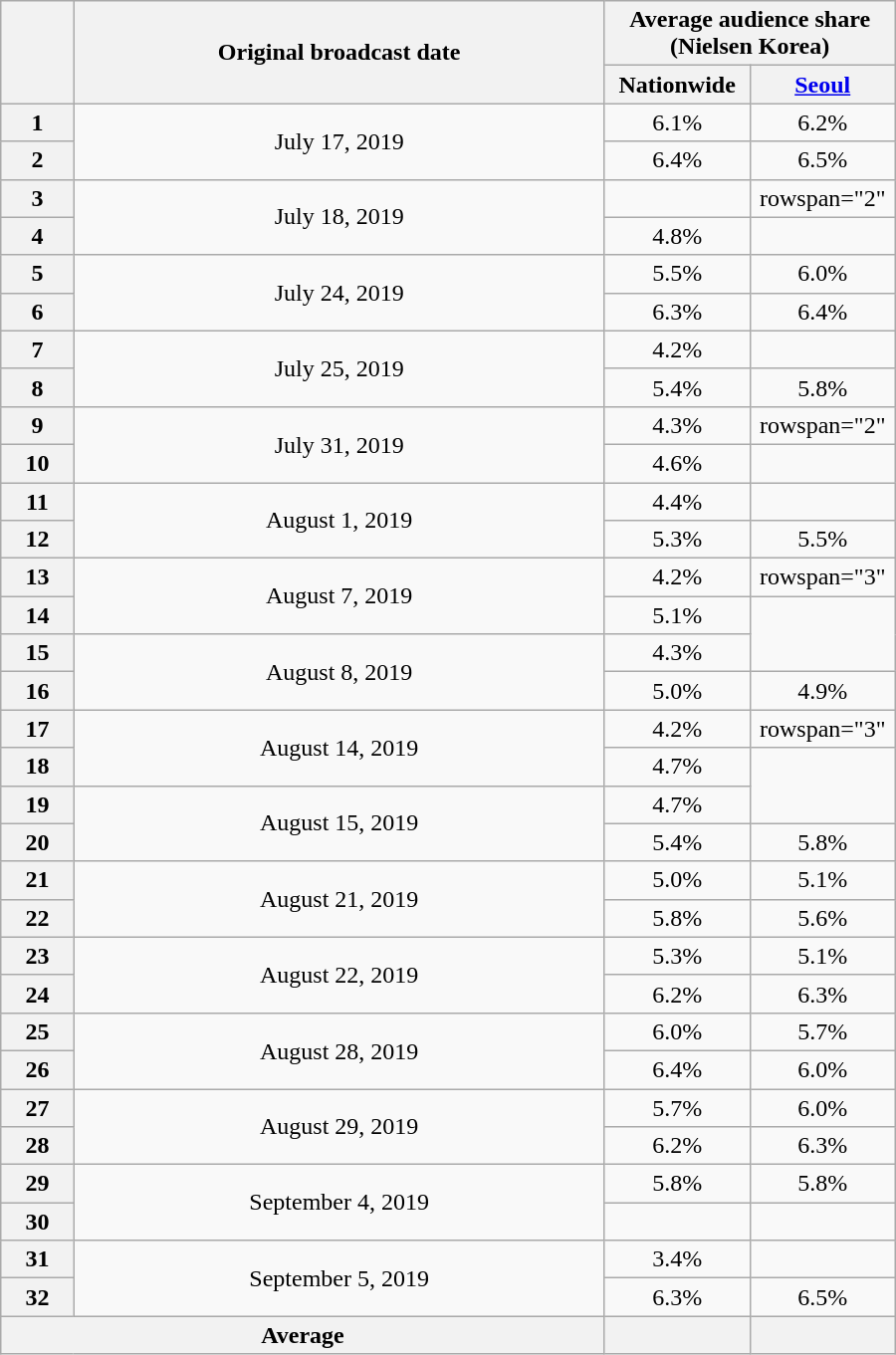<table class="wikitable" style="margin-left:auto; margin-right:auto; width:600px; text-align:center">
<tr>
<th rowspan="2"></th>
<th rowspan="2">Original broadcast date</th>
<th colspan="2">Average audience share<br>(Nielsen Korea)</th>
</tr>
<tr>
<th width="90">Nationwide</th>
<th width="90"><a href='#'>Seoul</a></th>
</tr>
<tr>
<th>1</th>
<td rowspan="2">July 17, 2019</td>
<td>6.1% </td>
<td>6.2% </td>
</tr>
<tr>
<th>2</th>
<td>6.4% </td>
<td>6.5% </td>
</tr>
<tr>
<th>3</th>
<td rowspan="2">July 18, 2019</td>
<td> </td>
<td>rowspan="2" </td>
</tr>
<tr>
<th>4</th>
<td>4.8% </td>
</tr>
<tr>
<th>5</th>
<td rowspan="2">July 24, 2019</td>
<td>5.5% </td>
<td>6.0% </td>
</tr>
<tr>
<th>6</th>
<td>6.3% </td>
<td>6.4% </td>
</tr>
<tr>
<th>7</th>
<td rowspan="2">July 25, 2019</td>
<td>4.2% </td>
<td></td>
</tr>
<tr>
<th>8</th>
<td>5.4% </td>
<td>5.8% </td>
</tr>
<tr>
<th>9</th>
<td rowspan="2">July 31, 2019</td>
<td>4.3% </td>
<td>rowspan="2" </td>
</tr>
<tr>
<th>10</th>
<td>4.6% </td>
</tr>
<tr>
<th>11</th>
<td rowspan="2">August 1, 2019</td>
<td>4.4% </td>
<td> </td>
</tr>
<tr>
<th>12</th>
<td>5.3% </td>
<td>5.5% </td>
</tr>
<tr>
<th>13</th>
<td rowspan="2">August 7, 2019</td>
<td>4.2% </td>
<td>rowspan="3" </td>
</tr>
<tr>
<th>14</th>
<td>5.1% </td>
</tr>
<tr>
<th>15</th>
<td rowspan="2">August 8, 2019</td>
<td>4.3% </td>
</tr>
<tr>
<th>16</th>
<td>5.0% </td>
<td>4.9% </td>
</tr>
<tr>
<th>17</th>
<td rowspan="2">August 14, 2019</td>
<td>4.2% </td>
<td>rowspan="3" </td>
</tr>
<tr>
<th>18</th>
<td>4.7% </td>
</tr>
<tr>
<th>19</th>
<td rowspan="2">August 15, 2019</td>
<td>4.7% </td>
</tr>
<tr>
<th>20</th>
<td>5.4% </td>
<td>5.8% </td>
</tr>
<tr>
<th>21</th>
<td rowspan="2">August 21, 2019</td>
<td>5.0% </td>
<td>5.1% </td>
</tr>
<tr>
<th>22</th>
<td>5.8% </td>
<td>5.6% </td>
</tr>
<tr>
<th>23</th>
<td rowspan="2">August 22, 2019</td>
<td>5.3% </td>
<td>5.1% </td>
</tr>
<tr>
<th>24</th>
<td>6.2% </td>
<td>6.3% </td>
</tr>
<tr>
<th>25</th>
<td rowspan="2">August 28, 2019</td>
<td>6.0% </td>
<td>5.7% </td>
</tr>
<tr>
<th>26</th>
<td>6.4% </td>
<td>6.0% </td>
</tr>
<tr>
<th>27</th>
<td rowspan="2">August 29, 2019</td>
<td>5.7% </td>
<td>6.0% </td>
</tr>
<tr>
<th>28</th>
<td>6.2% </td>
<td>6.3% </td>
</tr>
<tr>
<th>29</th>
<td rowspan="2">September 4, 2019</td>
<td>5.8% </td>
<td>5.8% </td>
</tr>
<tr>
<th>30</th>
<td> </td>
<td> </td>
</tr>
<tr>
<th>31</th>
<td rowspan="2">September 5, 2019</td>
<td>3.4% </td>
<td></td>
</tr>
<tr>
<th>32</th>
<td>6.3% </td>
<td>6.5% </td>
</tr>
<tr>
<th colspan="2">Average</th>
<th></th>
<th></th>
</tr>
</table>
